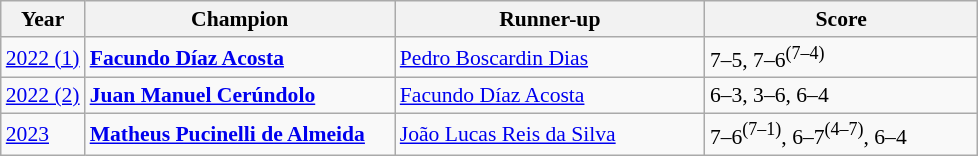<table class="wikitable" style="font-size:90%">
<tr>
<th>Year</th>
<th style="width:200px;">Champion</th>
<th style="width:200px;">Runner-up</th>
<th style="width:175px;">Score</th>
</tr>
<tr>
<td><a href='#'>2022 (1)</a></td>
<td> <strong><a href='#'>Facundo Díaz Acosta</a></strong></td>
<td> <a href='#'>Pedro Boscardin Dias</a></td>
<td>7–5, 7–6<sup>(7–4)</sup></td>
</tr>
<tr>
<td><a href='#'>2022 (2)</a></td>
<td> <strong><a href='#'>Juan Manuel Cerúndolo</a></strong></td>
<td> <a href='#'>Facundo Díaz Acosta</a></td>
<td>6–3, 3–6, 6–4</td>
</tr>
<tr>
<td><a href='#'>2023</a></td>
<td> <strong><a href='#'>Matheus Pucinelli de Almeida</a></strong></td>
<td> <a href='#'>João Lucas Reis da Silva</a></td>
<td>7–6<sup>(7–1)</sup>, 6–7<sup>(4–7)</sup>, 6–4</td>
</tr>
</table>
